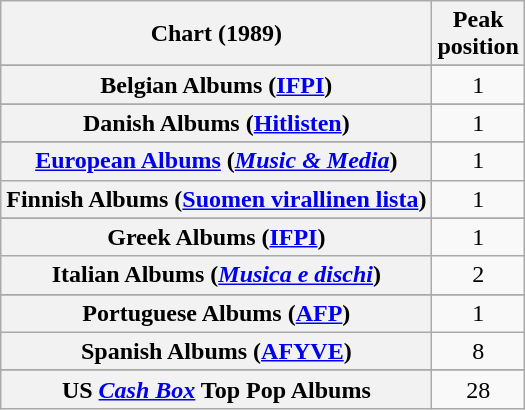<table class="wikitable sortable plainrowheaders" style="text-align:center">
<tr>
<th scope="col">Chart (1989)</th>
<th scope="col">Peak<br>position</th>
</tr>
<tr>
</tr>
<tr>
</tr>
<tr>
<th scope="row">Belgian Albums (<a href='#'>IFPI</a>)</th>
<td>1</td>
</tr>
<tr>
</tr>
<tr>
<th scope="row">Danish Albums (<a href='#'>Hitlisten</a>)</th>
<td>1</td>
</tr>
<tr>
</tr>
<tr>
<th scope="row"><a href='#'>European Albums</a> (<em><a href='#'>Music & Media</a></em>)</th>
<td>1</td>
</tr>
<tr>
<th scope="row">Finnish Albums (<a href='#'>Suomen virallinen lista</a>)</th>
<td>1</td>
</tr>
<tr>
</tr>
<tr>
<th scope="row">Greek Albums (<a href='#'>IFPI</a>)</th>
<td>1</td>
</tr>
<tr>
<th scope="row">Italian Albums (<em><a href='#'>Musica e dischi</a></em>)</th>
<td>2</td>
</tr>
<tr>
</tr>
<tr>
</tr>
<tr>
<th scope="row">Portuguese Albums (<a href='#'>AFP</a>)</th>
<td>1</td>
</tr>
<tr>
<th scope="row">Spanish Albums (<a href='#'>AFYVE</a>)</th>
<td>8</td>
</tr>
<tr>
</tr>
<tr>
</tr>
<tr>
</tr>
<tr>
</tr>
<tr>
</tr>
<tr>
<th scope="row">US <em><a href='#'>Cash Box</a></em> Top Pop Albums </th>
<td>28</td>
</tr>
</table>
